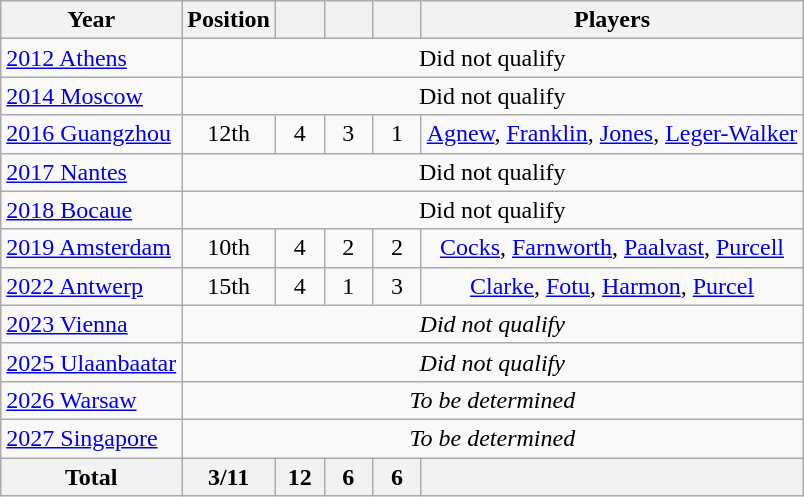<table class="wikitable" style="text-align: center;">
<tr>
<th>Year</th>
<th>Position</th>
<th width=25px></th>
<th width=25px></th>
<th width=25px></th>
<th>Players</th>
</tr>
<tr>
<td style="text-align: left;"> <a href='#'>2012 Athens</a></td>
<td colspan=5>Did not qualify</td>
</tr>
<tr>
<td style="text-align: left;"> <a href='#'>2014 Moscow</a></td>
<td colspan=5>Did not qualify</td>
</tr>
<tr>
<td style="text-align: left;"> <a href='#'>2016 Guangzhou</a></td>
<td>12th</td>
<td>4</td>
<td>3</td>
<td>1</td>
<td><a href='#'>Agnew</a>, <a href='#'>Franklin</a>, <a href='#'>Jones</a>, <a href='#'>Leger-Walker</a></td>
</tr>
<tr>
<td style="text-align: left;"> <a href='#'>2017 Nantes</a></td>
<td colspan=5>Did not qualify</td>
</tr>
<tr>
<td style="text-align: left;"> <a href='#'>2018 Bocaue</a></td>
<td colspan=5>Did not qualify</td>
</tr>
<tr>
<td style="text-align: left;"> <a href='#'>2019 Amsterdam</a></td>
<td>10th</td>
<td>4</td>
<td>2</td>
<td>2</td>
<td><a href='#'>Cocks</a>, <a href='#'>Farnworth</a>, <a href='#'>Paalvast</a>, <a href='#'>Purcell</a></td>
</tr>
<tr>
<td style="text-align: left;"> <a href='#'>2022 Antwerp</a></td>
<td>15th</td>
<td>4</td>
<td>1</td>
<td>3</td>
<td><a href='#'>Clarke</a>, <a href='#'>Fotu</a>, <a href='#'>Harmon</a>, <a href='#'>Purcel</a></td>
</tr>
<tr>
<td style="text-align: left;"> <a href='#'>2023 Vienna</a></td>
<td colspan=5><em>Did not qualify</em></td>
</tr>
<tr>
<td style="text-align: left;"> <a href='#'>2025 Ulaanbaatar</a></td>
<td colspan=5><em>Did not qualify</em></td>
</tr>
<tr>
<td style="text-align: left;"> <a href='#'>2026 Warsaw</a></td>
<td colspan=5><em>To be determined</em></td>
</tr>
<tr>
<td style="text-align: left;"> <a href='#'>2027 Singapore</a></td>
<td colspan=6><em>To be determined</em></td>
</tr>
<tr>
<th>Total</th>
<th>3/11</th>
<th>12</th>
<th>6</th>
<th>6</th>
<th></th>
</tr>
</table>
